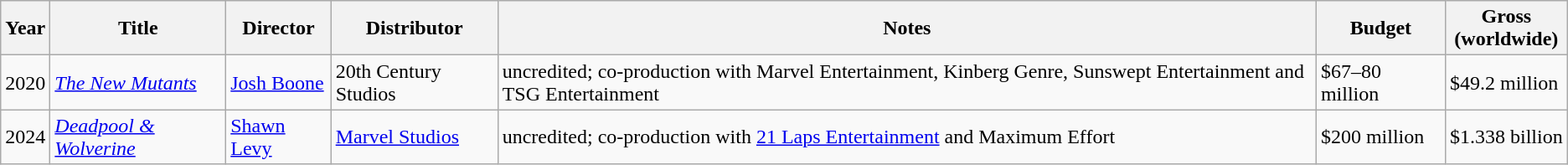<table class="wikitable sortable">
<tr>
<th>Year</th>
<th>Title</th>
<th>Director</th>
<th>Distributor</th>
<th>Notes</th>
<th>Budget</th>
<th>Gross<br>(worldwide)</th>
</tr>
<tr>
<td>2020</td>
<td><em><a href='#'>The New Mutants</a></em></td>
<td><a href='#'>Josh Boone</a></td>
<td>20th Century Studios</td>
<td>uncredited; co-production with Marvel Entertainment, Kinberg Genre, Sunswept Entertainment and TSG Entertainment</td>
<td>$67–80 million</td>
<td>$49.2 million</td>
</tr>
<tr>
<td>2024</td>
<td><em><a href='#'>Deadpool & Wolverine</a></em></td>
<td><a href='#'>Shawn Levy</a></td>
<td><a href='#'>Marvel Studios</a></td>
<td>uncredited; co-production with <a href='#'>21 Laps Entertainment</a> and Maximum Effort</td>
<td>$200 million</td>
<td>$1.338 billion</td>
</tr>
</table>
